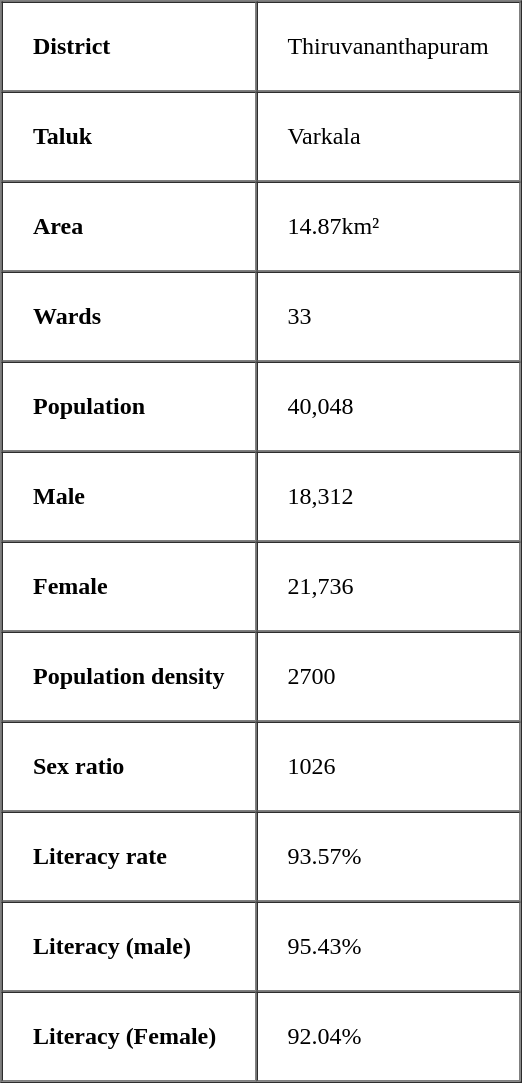<table border="1" cellpadding="20" cellspacing="0">
<tr>
<td><strong>District</strong></td>
<td>Thiruvananthapuram</td>
</tr>
<tr>
<td><strong>Taluk</strong></td>
<td>Varkala</td>
</tr>
<tr>
<td><strong>Area</strong></td>
<td>14.87km²</td>
</tr>
<tr>
<td><strong>Wards</strong></td>
<td>33</td>
</tr>
<tr>
<td><strong>Population</strong></td>
<td>40,048</td>
</tr>
<tr>
<td><strong>Male</strong></td>
<td>18,312</td>
</tr>
<tr>
<td><strong>Female</strong></td>
<td>21,736</td>
</tr>
<tr>
<td><strong>Population density</strong></td>
<td>2700</td>
</tr>
<tr>
<td><strong>Sex ratio</strong></td>
<td>1026</td>
</tr>
<tr>
<td><strong>Literacy rate</strong></td>
<td>93.57%</td>
</tr>
<tr>
<td><strong>Literacy (male)</strong></td>
<td>95.43%</td>
</tr>
<tr>
<td><strong>Literacy (Female)</strong></td>
<td>92.04%</td>
</tr>
<tr>
</tr>
</table>
